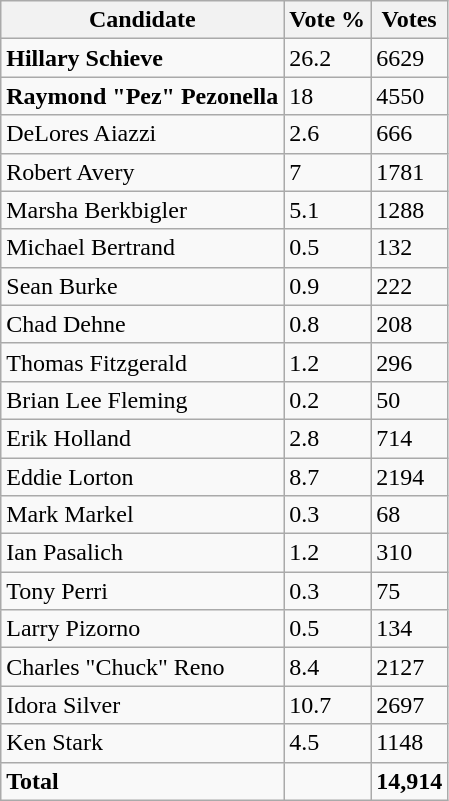<table class="wikitable">
<tr>
<th>Candidate</th>
<th>Vote %</th>
<th>Votes</th>
</tr>
<tr>
<td><strong>Hillary Schieve</strong></td>
<td>26.2</td>
<td>6629</td>
</tr>
<tr>
<td><strong>Raymond "Pez" Pezonella</strong></td>
<td>18</td>
<td>4550</td>
</tr>
<tr>
<td>DeLores Aiazzi</td>
<td>2.6</td>
<td>666</td>
</tr>
<tr>
<td>Robert Avery</td>
<td>7</td>
<td>1781</td>
</tr>
<tr>
<td>Marsha Berkbigler</td>
<td>5.1</td>
<td>1288</td>
</tr>
<tr>
<td>Michael Bertrand</td>
<td>0.5</td>
<td>132</td>
</tr>
<tr>
<td>Sean Burke</td>
<td>0.9</td>
<td>222</td>
</tr>
<tr>
<td>Chad Dehne</td>
<td>0.8</td>
<td>208</td>
</tr>
<tr>
<td>Thomas Fitzgerald</td>
<td>1.2</td>
<td>296</td>
</tr>
<tr>
<td>Brian Lee Fleming</td>
<td>0.2</td>
<td>50</td>
</tr>
<tr>
<td>Erik Holland</td>
<td>2.8</td>
<td>714</td>
</tr>
<tr>
<td>Eddie Lorton</td>
<td>8.7</td>
<td>2194</td>
</tr>
<tr>
<td>Mark Markel</td>
<td>0.3</td>
<td>68</td>
</tr>
<tr>
<td>Ian Pasalich</td>
<td>1.2</td>
<td>310</td>
</tr>
<tr>
<td>Tony Perri</td>
<td>0.3</td>
<td>75</td>
</tr>
<tr>
<td>Larry Pizorno</td>
<td>0.5</td>
<td>134</td>
</tr>
<tr>
<td>Charles "Chuck" Reno</td>
<td>8.4</td>
<td>2127</td>
</tr>
<tr>
<td>Idora Silver</td>
<td>10.7</td>
<td>2697</td>
</tr>
<tr>
<td>Ken Stark</td>
<td>4.5</td>
<td>1148</td>
</tr>
<tr>
<td><strong>Total</strong></td>
<td></td>
<td><strong>14,914</strong></td>
</tr>
</table>
